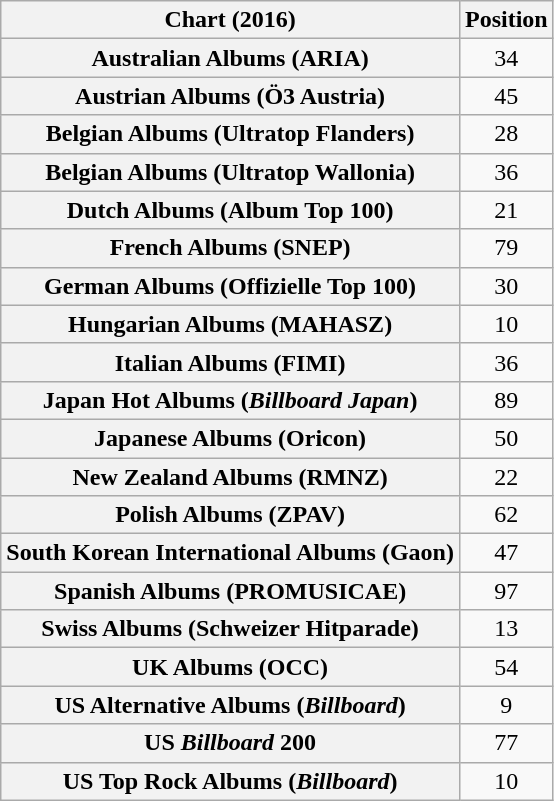<table class="wikitable sortable plainrowheaders" style="text-align:center">
<tr>
<th scope="col">Chart (2016)</th>
<th scope="col">Position</th>
</tr>
<tr>
<th scope="row">Australian Albums (ARIA)</th>
<td>34</td>
</tr>
<tr>
<th scope="row">Austrian Albums (Ö3 Austria)</th>
<td>45</td>
</tr>
<tr>
<th scope="row">Belgian Albums (Ultratop Flanders)</th>
<td>28</td>
</tr>
<tr>
<th scope="row">Belgian Albums (Ultratop Wallonia)</th>
<td>36</td>
</tr>
<tr>
<th scope="row">Dutch Albums (Album Top 100)</th>
<td>21</td>
</tr>
<tr>
<th scope="row">French Albums (SNEP)</th>
<td>79</td>
</tr>
<tr>
<th scope="row">German Albums (Offizielle Top 100)</th>
<td>30</td>
</tr>
<tr>
<th scope="row">Hungarian Albums (MAHASZ)</th>
<td>10</td>
</tr>
<tr>
<th scope="row">Italian Albums (FIMI)</th>
<td>36</td>
</tr>
<tr>
<th scope="row">Japan Hot Albums (<em>Billboard Japan</em>)</th>
<td>89</td>
</tr>
<tr>
<th scope="row">Japanese Albums (Oricon)</th>
<td>50</td>
</tr>
<tr>
<th scope="row">New Zealand Albums (RMNZ)</th>
<td>22</td>
</tr>
<tr>
<th scope="row">Polish Albums (ZPAV)</th>
<td>62</td>
</tr>
<tr>
<th scope="row">South Korean International Albums (Gaon)</th>
<td>47</td>
</tr>
<tr>
<th scope="row">Spanish Albums (PROMUSICAE)</th>
<td>97</td>
</tr>
<tr>
<th scope="row">Swiss Albums (Schweizer Hitparade)</th>
<td>13</td>
</tr>
<tr>
<th scope="row">UK Albums (OCC)</th>
<td>54</td>
</tr>
<tr>
<th scope="row">US Alternative Albums (<em>Billboard</em>)</th>
<td>9</td>
</tr>
<tr>
<th scope="row">US <em>Billboard</em> 200</th>
<td>77</td>
</tr>
<tr>
<th scope="row">US Top Rock Albums (<em>Billboard</em>)</th>
<td>10</td>
</tr>
</table>
